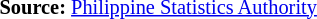<table style="font-size:85%;" '|>
<tr>
<td><br><p>
<strong>Source:</strong> <a href='#'>Philippine Statistics Authority</a>
</p></td>
</tr>
</table>
